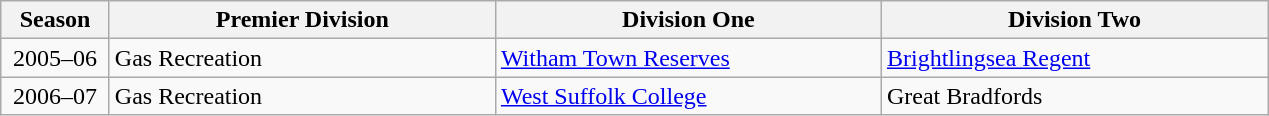<table class=wikitable style="border:0px; margin-top:-1px; margin-bottom:0;">
<tr>
<th width=65px>Season</th>
<th width=250px>Premier Division</th>
<th width=250px>Division One</th>
<th width=250px>Division Two</th>
</tr>
<tr>
<td align=center>2005–06</td>
<td>Gas Recreation</td>
<td><a href='#'>Witham Town Reserves</a></td>
<td><a href='#'>Brightlingsea Regent</a></td>
</tr>
<tr>
<td align=center>2006–07</td>
<td>Gas Recreation</td>
<td><a href='#'>West Suffolk College</a></td>
<td>Great Bradfords</td>
</tr>
</table>
